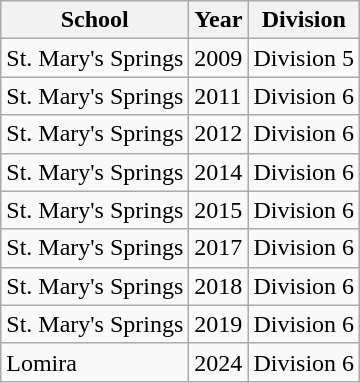<table class="wikitable">
<tr>
<th>School</th>
<th>Year</th>
<th>Division</th>
</tr>
<tr>
<td>St. Mary's Springs</td>
<td>2009</td>
<td>Division 5</td>
</tr>
<tr>
<td>St. Mary's Springs</td>
<td>2011</td>
<td>Division 6</td>
</tr>
<tr>
<td>St. Mary's Springs</td>
<td>2012</td>
<td>Division 6</td>
</tr>
<tr>
<td>St. Mary's Springs</td>
<td>2014</td>
<td>Division 6</td>
</tr>
<tr>
<td>St. Mary's Springs</td>
<td>2015</td>
<td>Division 6</td>
</tr>
<tr>
<td>St. Mary's Springs</td>
<td>2017</td>
<td>Division 6</td>
</tr>
<tr>
<td>St. Mary's Springs</td>
<td>2018</td>
<td>Division 6</td>
</tr>
<tr>
<td>St. Mary's Springs</td>
<td>2019</td>
<td>Division 6</td>
</tr>
<tr>
<td>Lomira</td>
<td>2024</td>
<td>Division 6</td>
</tr>
</table>
